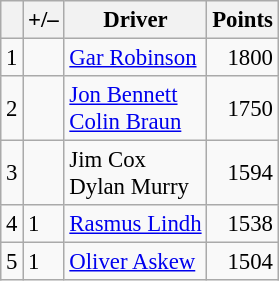<table class="wikitable" style="font-size: 95%;">
<tr>
<th scope="col"></th>
<th scope="col">+/–</th>
<th scope="col">Driver</th>
<th scope="col">Points</th>
</tr>
<tr>
<td align=center>1</td>
<td align="left"></td>
<td> <a href='#'>Gar Robinson</a></td>
<td align=right>1800</td>
</tr>
<tr>
<td align=center>2</td>
<td align="left"></td>
<td> <a href='#'>Jon Bennett</a><br> <a href='#'>Colin Braun</a></td>
<td align=right>1750</td>
</tr>
<tr>
<td align=center>3</td>
<td align="left"></td>
<td> Jim Cox<br> Dylan Murry</td>
<td align=right>1594</td>
</tr>
<tr>
<td align=center>4</td>
<td align="left"> 1</td>
<td> <a href='#'>Rasmus Lindh</a></td>
<td align=right>1538</td>
</tr>
<tr>
<td align=center>5</td>
<td align="left"> 1</td>
<td> <a href='#'>Oliver Askew</a></td>
<td align=right>1504</td>
</tr>
</table>
